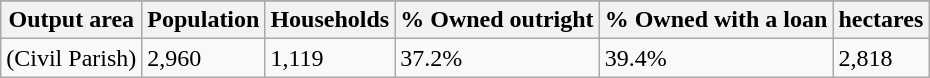<table class="wikitable">
<tr>
</tr>
<tr>
<th>Output area</th>
<th>Population</th>
<th>Households</th>
<th>% Owned outright</th>
<th>% Owned with a loan</th>
<th>hectares</th>
</tr>
<tr>
<td>(Civil Parish)</td>
<td>2,960</td>
<td>1,119</td>
<td>37.2%</td>
<td>39.4%</td>
<td>2,818</td>
</tr>
</table>
